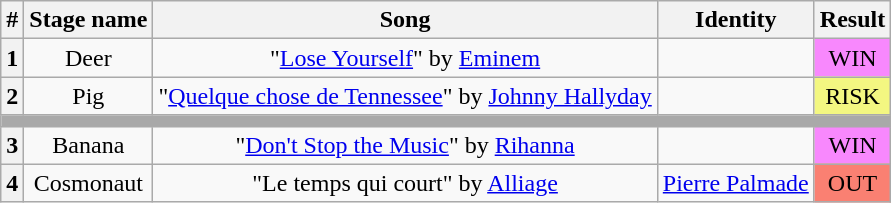<table class="wikitable plainrowheaders" style="text-align: center;">
<tr>
<th>#</th>
<th>Stage name</th>
<th>Song</th>
<th>Identity</th>
<th>Result</th>
</tr>
<tr>
<th>1</th>
<td>Deer</td>
<td>"<a href='#'>Lose Yourself</a>" by <a href='#'>Eminem</a></td>
<td></td>
<td bgcolor=#F888FD>WIN</td>
</tr>
<tr>
<th>2</th>
<td>Pig</td>
<td>"<a href='#'>Quelque chose de Tennessee</a>" by <a href='#'>Johnny Hallyday</a></td>
<td></td>
<td bgcolor="#F3F781">RISK</td>
</tr>
<tr>
<td colspan="5" style="background:darkgray"></td>
</tr>
<tr>
<th>3</th>
<td>Banana</td>
<td>"<a href='#'>Don't Stop the Music</a>" by <a href='#'>Rihanna</a></td>
<td></td>
<td bgcolor=#F888FD>WIN</td>
</tr>
<tr>
<th>4</th>
<td>Cosmonaut</td>
<td>"Le temps qui court" by <a href='#'>Alliage</a></td>
<td><a href='#'>Pierre Palmade</a></td>
<td bgcolor=salmon>OUT</td>
</tr>
</table>
